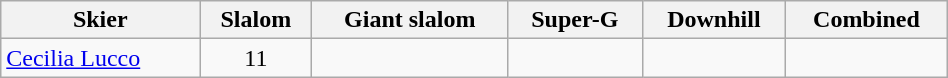<table class="wikitable" width=50% style="font-size:100%; text-align:center;">
<tr>
<th>Skier</th>
<th>Slalom</th>
<th>Giant slalom</th>
<th>Super-G</th>
<th>Downhill</th>
<th>Combined</th>
</tr>
<tr>
<td align=left><a href='#'>Cecilia Lucco</a></td>
<td>11</td>
<td></td>
<td></td>
<td></td>
<td></td>
</tr>
</table>
